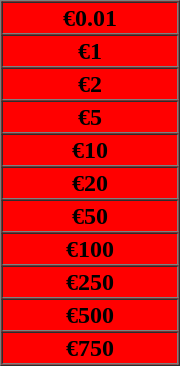<table border=1 cellspacing=0 cellpadding=1 width=120px bgcolor=#FF|->
<tr>
<td align=center><span><strong>€0.01 </strong></span></td>
</tr>
<tr>
<td align=center><span><strong>€1 </strong></span></td>
</tr>
<tr>
<td align=center><span><strong>€2 </strong></span></td>
</tr>
<tr>
<td align=center><span><strong>€5 </strong></span></td>
</tr>
<tr>
<td align=center><span><strong>€10 </strong></span></td>
</tr>
<tr>
<td align=center><span><strong>€20 </strong></span></td>
</tr>
<tr>
<td align=center><span><strong>€50 </strong></span></td>
</tr>
<tr>
<td align=center><span><strong>€100 </strong></span></td>
</tr>
<tr>
<td align=center><span><strong>€250 </strong></span></td>
</tr>
<tr>
<td align=center><span><strong>€500 </strong></span></td>
</tr>
<tr>
<td align=center><span><strong>€750 </strong></span></td>
</tr>
</table>
